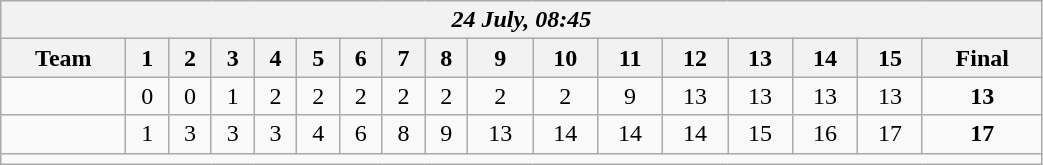<table class=wikitable style="text-align:center; width: 55%">
<tr>
<th colspan=17><em>24 July, 08:45</em></th>
</tr>
<tr>
<th>Team</th>
<th>1</th>
<th>2</th>
<th>3</th>
<th>4</th>
<th>5</th>
<th>6</th>
<th>7</th>
<th>8</th>
<th>9</th>
<th>10</th>
<th>11</th>
<th>12</th>
<th>13</th>
<th>14</th>
<th>15</th>
<th>Final</th>
</tr>
<tr>
<td align=left></td>
<td>0</td>
<td>0</td>
<td>1</td>
<td>2</td>
<td>2</td>
<td>2</td>
<td>2</td>
<td>2</td>
<td>2</td>
<td>2</td>
<td>9</td>
<td>13</td>
<td>13</td>
<td>13</td>
<td>13</td>
<td><strong>13</strong></td>
</tr>
<tr>
<td align=left><strong></strong></td>
<td>1</td>
<td>3</td>
<td>3</td>
<td>3</td>
<td>4</td>
<td>6</td>
<td>8</td>
<td>9</td>
<td>13</td>
<td>14</td>
<td>14</td>
<td>14</td>
<td>15</td>
<td>16</td>
<td>17</td>
<td><strong>17</strong></td>
</tr>
<tr>
<td colspan=17></td>
</tr>
</table>
